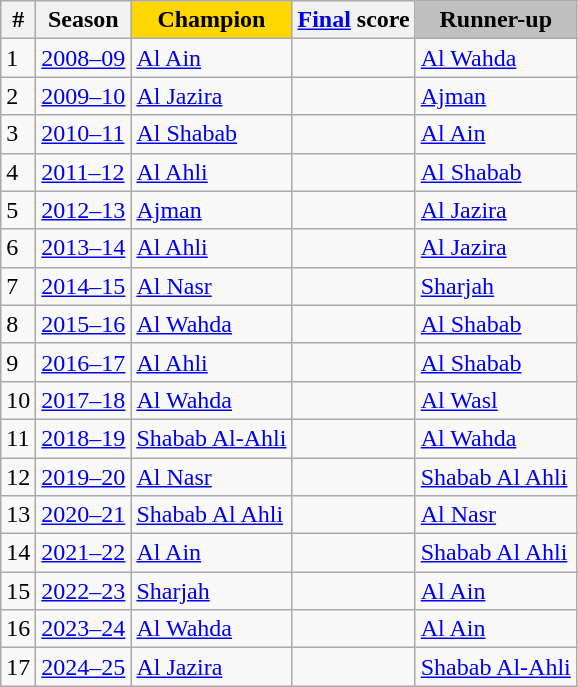<table class="wikitable">
<tr>
<th>#</th>
<th>Season</th>
<th style="background:gold">Champion</th>
<th scope="col" class="unsortable"><a href='#'>Final</a> score</th>
<th style="background:silver">Runner-up</th>
</tr>
<tr>
<td>1</td>
<td><a href='#'>2008–09</a></td>
<td><a href='#'>Al Ain</a></td>
<td></td>
<td><a href='#'>Al Wahda</a></td>
</tr>
<tr>
<td>2</td>
<td><a href='#'>2009–10</a></td>
<td><a href='#'>Al Jazira</a></td>
<td></td>
<td><a href='#'>Ajman</a></td>
</tr>
<tr>
<td>3</td>
<td><a href='#'>2010–11</a></td>
<td><a href='#'>Al Shabab</a></td>
<td></td>
<td><a href='#'>Al Ain</a></td>
</tr>
<tr>
<td>4</td>
<td><a href='#'>2011–12</a></td>
<td><a href='#'>Al Ahli</a></td>
<td></td>
<td><a href='#'>Al Shabab</a></td>
</tr>
<tr>
<td>5</td>
<td><a href='#'>2012–13</a></td>
<td><a href='#'>Ajman</a></td>
<td></td>
<td><a href='#'>Al Jazira</a></td>
</tr>
<tr>
<td>6</td>
<td><a href='#'>2013–14</a></td>
<td><a href='#'>Al Ahli</a></td>
<td></td>
<td><a href='#'>Al Jazira</a></td>
</tr>
<tr>
<td>7</td>
<td><a href='#'>2014–15</a></td>
<td><a href='#'>Al Nasr</a></td>
<td></td>
<td><a href='#'>Sharjah</a></td>
</tr>
<tr>
<td>8</td>
<td><a href='#'>2015–16</a></td>
<td><a href='#'>Al Wahda</a></td>
<td></td>
<td><a href='#'>Al Shabab</a></td>
</tr>
<tr>
<td>9</td>
<td><a href='#'>2016–17</a></td>
<td><a href='#'>Al Ahli</a></td>
<td></td>
<td><a href='#'>Al Shabab</a></td>
</tr>
<tr>
<td>10</td>
<td><a href='#'>2017–18</a></td>
<td><a href='#'>Al Wahda</a></td>
<td></td>
<td><a href='#'>Al Wasl</a></td>
</tr>
<tr>
<td>11</td>
<td><a href='#'>2018–19</a></td>
<td><a href='#'>Shabab Al-Ahli</a></td>
<td></td>
<td><a href='#'>Al Wahda</a></td>
</tr>
<tr>
<td>12</td>
<td><a href='#'>2019–20</a></td>
<td><a href='#'>Al Nasr</a></td>
<td></td>
<td><a href='#'>Shabab Al Ahli</a></td>
</tr>
<tr>
<td>13</td>
<td><a href='#'>2020–21</a></td>
<td><a href='#'>Shabab Al Ahli</a></td>
<td></td>
<td><a href='#'>Al Nasr</a></td>
</tr>
<tr>
<td>14</td>
<td><a href='#'>2021–22</a></td>
<td><a href='#'>Al Ain</a></td>
<td></td>
<td><a href='#'>Shabab Al Ahli</a></td>
</tr>
<tr>
<td>15</td>
<td><a href='#'>2022–23</a></td>
<td><a href='#'>Sharjah</a></td>
<td></td>
<td><a href='#'>Al Ain</a></td>
</tr>
<tr>
<td>16</td>
<td><a href='#'>2023–24</a></td>
<td><a href='#'>Al Wahda</a></td>
<td></td>
<td><a href='#'>Al Ain</a></td>
</tr>
<tr>
<td>17</td>
<td><a href='#'>2024–25</a></td>
<td><a href='#'>Al Jazira</a></td>
<td></td>
<td><a href='#'>Shabab Al-Ahli</a></td>
</tr>
</table>
